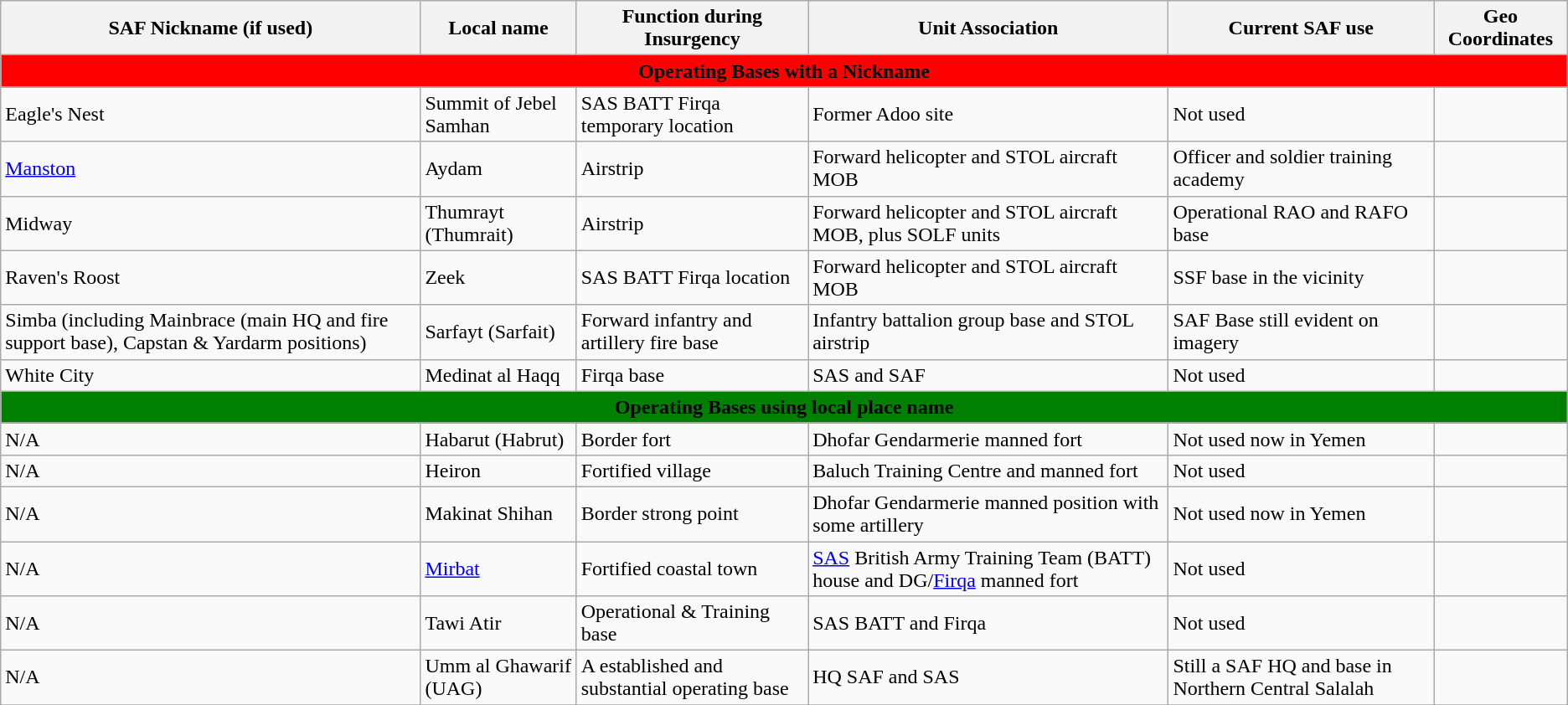<table class="wikitable">
<tr>
<th style="text-align: center;">SAF Nickname (if used)</th>
<th style="text-align: center;">Local name</th>
<th style="text-align: center;">Function during Insurgency</th>
<th style="text-align: center;">Unit Association</th>
<th style="text-align: center;">Current SAF use</th>
<th style="text-align: center;">Geo Coordinates</th>
</tr>
<tr>
<th style="align: center; background: red;" colspan="11"><strong>Operating Bases with a Nickname</strong></th>
</tr>
<tr>
<td>Eagle's Nest</td>
<td>Summit of Jebel Samhan</td>
<td>SAS BATT Firqa temporary location</td>
<td>Former Adoo site</td>
<td>Not used</td>
<td></td>
</tr>
<tr>
<td><a href='#'>Manston</a></td>
<td>Aydam</td>
<td>Airstrip</td>
<td>Forward helicopter and STOL aircraft MOB</td>
<td>Officer and soldier training academy</td>
<td></td>
</tr>
<tr>
<td>Midway</td>
<td>Thumrayt (Thumrait)</td>
<td>Airstrip</td>
<td>Forward helicopter and STOL aircraft MOB, plus SOLF units</td>
<td>Operational RAO and RAFO base</td>
<td></td>
</tr>
<tr>
<td>Raven's Roost</td>
<td>Zeek</td>
<td>SAS BATT Firqa location</td>
<td>Forward helicopter and STOL aircraft MOB</td>
<td>SSF base in the vicinity</td>
<td></td>
</tr>
<tr>
<td>Simba (including Mainbrace (main HQ and fire support base), Capstan & Yardarm positions)</td>
<td>Sarfayt (Sarfait)</td>
<td>Forward infantry and artillery fire base</td>
<td>Infantry battalion group base and STOL airstrip</td>
<td>SAF Base still evident on imagery</td>
<td></td>
</tr>
<tr>
<td>White City</td>
<td>Medinat al Haqq</td>
<td>Firqa base</td>
<td>SAS and SAF</td>
<td>Not used</td>
<td></td>
</tr>
<tr>
<th style="align: center; background: green;" colspan="11"><strong>Operating Bases using local place name</strong></th>
</tr>
<tr>
<td>N/A</td>
<td>Habarut (Habrut)</td>
<td>Border fort</td>
<td>Dhofar Gendarmerie manned fort</td>
<td>Not used now in Yemen</td>
<td></td>
</tr>
<tr>
<td>N/A</td>
<td>Heiron</td>
<td>Fortified village</td>
<td>Baluch Training Centre and manned fort</td>
<td>Not used</td>
<td></td>
</tr>
<tr>
<td>N/A</td>
<td>Makinat Shihan</td>
<td>Border strong point</td>
<td>Dhofar Gendarmerie manned position with some artillery</td>
<td>Not used now in Yemen</td>
<td></td>
</tr>
<tr>
<td>N/A</td>
<td><a href='#'>Mirbat</a></td>
<td>Fortified coastal town</td>
<td><a href='#'>SAS</a> British Army Training Team (BATT) house and DG/<a href='#'>Firqa</a> manned fort</td>
<td>Not used</td>
<td></td>
</tr>
<tr>
<td>N/A</td>
<td>Tawi Atir</td>
<td>Operational & Training base</td>
<td>SAS BATT and Firqa</td>
<td>Not used</td>
<td></td>
</tr>
<tr>
<td>N/A</td>
<td>Umm al Ghawarif (UAG)</td>
<td>A established and substantial operating base</td>
<td>HQ SAF and SAS</td>
<td>Still a SAF HQ and base in Northern Central Salalah</td>
<td></td>
</tr>
<tr>
</tr>
</table>
